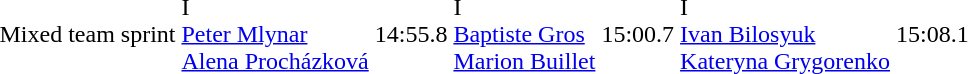<table>
<tr>
<td>Mixed team sprint<br></td>
<td> I<br><a href='#'>Peter Mlynar</a><br><a href='#'>Alena Procházková</a></td>
<td>14:55.8</td>
<td> I<br><a href='#'>Baptiste Gros</a><br><a href='#'>Marion Buillet</a></td>
<td>15:00.7</td>
<td> I<br><a href='#'>Ivan Bilosyuk</a><br><a href='#'>Kateryna Grygorenko</a></td>
<td>15:08.1</td>
</tr>
</table>
